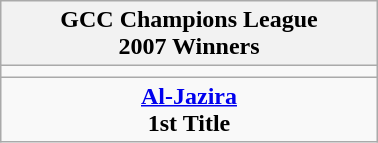<table class="wikitable" style="text-align: center; margin: 0 auto; width: 20%">
<tr>
<th>GCC Champions League <br>2007 Winners</th>
</tr>
<tr>
<td></td>
</tr>
<tr>
<td><strong><a href='#'>Al-Jazira</a></strong><br><strong>1st Title</strong></td>
</tr>
</table>
